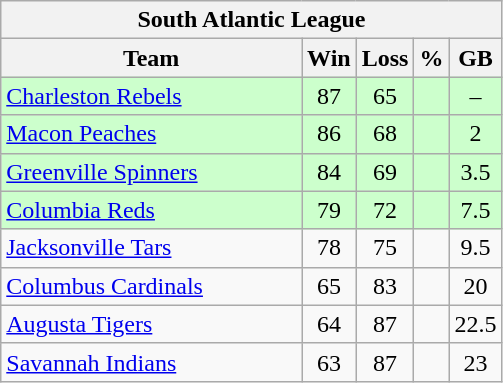<table class="wikitable">
<tr>
<th colspan="5">South Atlantic League</th>
</tr>
<tr>
<th width="60%">Team</th>
<th>Win</th>
<th>Loss</th>
<th>%</th>
<th>GB</th>
</tr>
<tr align=center bgcolor=ccffcc>
<td align=left><a href='#'>Charleston Rebels</a></td>
<td>87</td>
<td>65</td>
<td></td>
<td>–</td>
</tr>
<tr align=center bgcolor=ccffcc>
<td align=left><a href='#'>Macon Peaches</a></td>
<td>86</td>
<td>68</td>
<td></td>
<td>2</td>
</tr>
<tr align=center bgcolor=ccffcc>
<td align=left><a href='#'>Greenville Spinners</a></td>
<td>84</td>
<td>69</td>
<td></td>
<td>3.5</td>
</tr>
<tr align=center bgcolor=ccffcc>
<td align=left><a href='#'>Columbia Reds</a></td>
<td>79</td>
<td>72</td>
<td></td>
<td>7.5</td>
</tr>
<tr align=center>
<td align=left><a href='#'>Jacksonville Tars</a></td>
<td>78</td>
<td>75</td>
<td></td>
<td>9.5</td>
</tr>
<tr align=center>
<td align=left><a href='#'>Columbus Cardinals</a></td>
<td>65</td>
<td>83</td>
<td></td>
<td>20</td>
</tr>
<tr align=center>
<td align=left><a href='#'>Augusta Tigers</a></td>
<td>64</td>
<td>87</td>
<td></td>
<td>22.5</td>
</tr>
<tr align=center>
<td align=left><a href='#'>Savannah Indians</a></td>
<td>63</td>
<td>87</td>
<td></td>
<td>23</td>
</tr>
</table>
